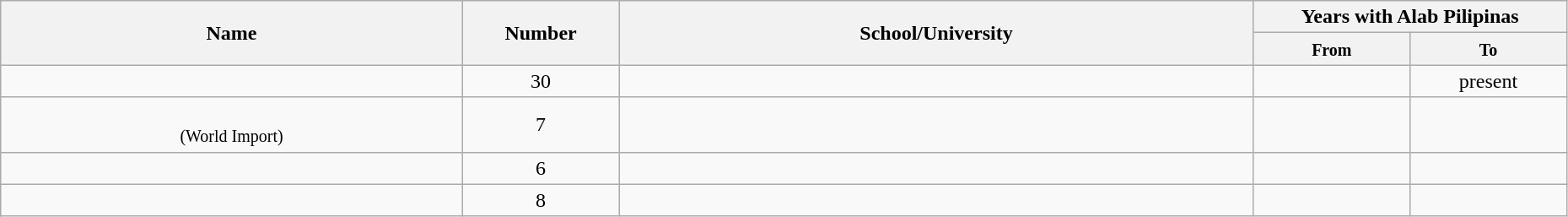<table class="wikitable sortable" style="text-align:center" width="98%">
<tr>
<th style="width:180px;" rowspan="2">Name</th>
<th style="width:10%;" colspan="2" rowspan="2">Number</th>
<th style="width:250px;" rowspan="2">School/University</th>
<th style="width:180px; text-align:center;" colspan="2">Years with Alab Pilipinas</th>
</tr>
<tr>
<th style="width:10%; text-align:center;"><small>From</small></th>
<th style="width:10%; text-align:center;"><small>To</small></th>
</tr>
<tr>
<td></td>
<td colspan="2">30</td>
<td></td>
<td></td>
<td>present</td>
</tr>
<tr>
<td><br><small>(World Import)</small></td>
<td colspan="2">7</td>
<td></td>
<td></td>
<td></td>
</tr>
<tr>
<td></td>
<td colspan="2">6</td>
<td></td>
<td></td>
<td></td>
</tr>
<tr>
<td></td>
<td colspan="2">8</td>
<td></td>
<td></td>
<td></td>
</tr>
</table>
